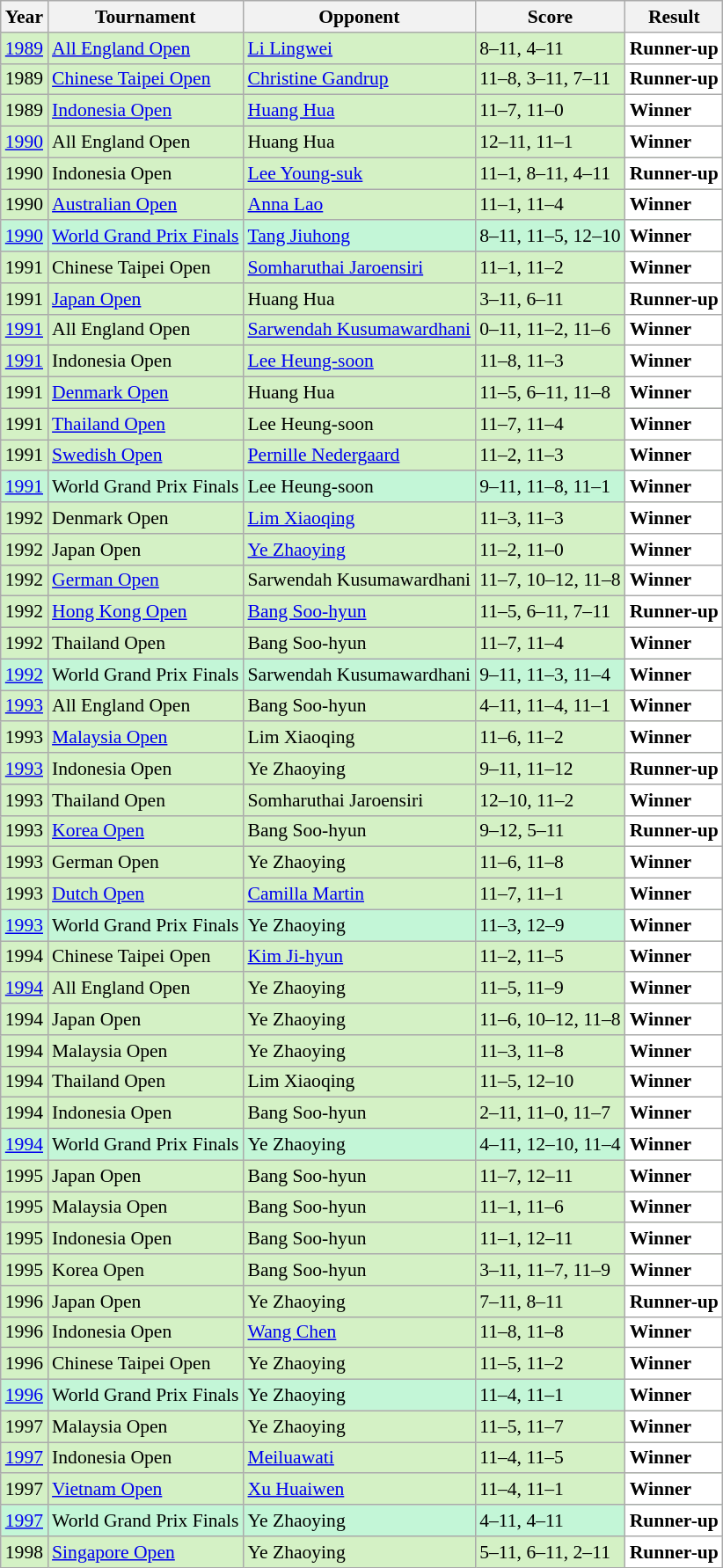<table class="sortable wikitable" style="font-size: 90%;">
<tr>
<th>Year</th>
<th>Tournament</th>
<th>Opponent</th>
<th>Score</th>
<th>Result</th>
</tr>
<tr style="background:#D4F1C5">
<td align="center"><a href='#'>1989</a></td>
<td align="left"><a href='#'>All England Open</a></td>
<td align="left"> <a href='#'>Li Lingwei</a></td>
<td align="left">8–11, 4–11</td>
<td style="text-align:left; background:white"> <strong>Runner-up</strong></td>
</tr>
<tr style="background:#D4F1C5">
<td align="center">1989</td>
<td align="left"><a href='#'>Chinese Taipei Open</a></td>
<td align="left"> <a href='#'>Christine Gandrup</a></td>
<td align="left">11–8, 3–11, 7–11</td>
<td style="text-align:left; background:white"> <strong>Runner-up</strong></td>
</tr>
<tr style="background:#D4F1C5">
<td align="center">1989</td>
<td align="left"><a href='#'>Indonesia Open</a></td>
<td align="left"> <a href='#'>Huang Hua</a></td>
<td align="left">11–7, 11–0</td>
<td style="text-align:left; background:white"> <strong>Winner</strong></td>
</tr>
<tr style="background:#D4F1C5">
<td align="center"><a href='#'>1990</a></td>
<td align="left">All England Open</td>
<td align="left"> Huang Hua</td>
<td align="left">12–11, 11–1</td>
<td style="text-align:left; background:white"> <strong>Winner</strong></td>
</tr>
<tr style="background:#D4F1C5">
<td align="center">1990</td>
<td align="left">Indonesia Open</td>
<td align="left"> <a href='#'>Lee Young-suk</a></td>
<td align="left">11–1, 8–11, 4–11</td>
<td style="text-align:left; background:white"> <strong>Runner-up</strong></td>
</tr>
<tr style="background:#D4F1C5">
<td align="center">1990</td>
<td align="left"><a href='#'>Australian Open</a></td>
<td align="left"> <a href='#'>Anna Lao</a></td>
<td align="left">11–1, 11–4</td>
<td style="text-align: left; background:white"> <strong>Winner</strong></td>
</tr>
<tr style="background:#C3F6D7">
<td align="center"><a href='#'>1990</a></td>
<td align="left"><a href='#'>World Grand Prix Finals</a></td>
<td align="left"> <a href='#'>Tang Jiuhong</a></td>
<td align="left">8–11, 11–5, 12–10</td>
<td style="text-align:left; background:white"> <strong>Winner</strong></td>
</tr>
<tr style="background:#D4F1C5">
<td align="center">1991</td>
<td align="left">Chinese Taipei Open</td>
<td align="left"> <a href='#'>Somharuthai Jaroensiri</a></td>
<td align="left">11–1, 11–2</td>
<td style="text-align:left; background:white"> <strong>Winner</strong></td>
</tr>
<tr style="background:#D4F1C5">
<td align="center">1991</td>
<td align="left"><a href='#'>Japan Open</a></td>
<td align="left"> Huang Hua</td>
<td align="left">3–11, 6–11</td>
<td style="text-align:left; background:white"> <strong>Runner-up</strong></td>
</tr>
<tr style="background:#D4F1C5">
<td align="center"><a href='#'>1991</a></td>
<td align="left">All England Open</td>
<td align="left"> <a href='#'>Sarwendah Kusumawardhani</a></td>
<td align="left">0–11, 11–2, 11–6</td>
<td style="text-align:left; background:white"> <strong>Winner</strong></td>
</tr>
<tr style="background:#D4F1C5">
<td align="center"><a href='#'>1991</a></td>
<td align="left">Indonesia Open</td>
<td align="left"> <a href='#'>Lee Heung-soon</a></td>
<td align="left">11–8, 11–3</td>
<td style="text-align:left; background:white"> <strong>Winner</strong></td>
</tr>
<tr style="background:#D4F1C5">
<td align="center">1991</td>
<td align="left"><a href='#'>Denmark Open</a></td>
<td align="left"> Huang Hua</td>
<td align="left">11–5, 6–11, 11–8</td>
<td style="text-align:left; background:white"> <strong>Winner</strong></td>
</tr>
<tr style="background:#D4F1C5">
<td align="center">1991</td>
<td align="left"><a href='#'>Thailand Open</a></td>
<td align="left"> Lee Heung-soon</td>
<td align="left">11–7, 11–4</td>
<td style="text-align:left; background:white"> <strong>Winner</strong></td>
</tr>
<tr style="background:#D4F1C5">
<td align="center">1991</td>
<td align="left"><a href='#'>Swedish Open</a></td>
<td align="left"> <a href='#'>Pernille Nedergaard</a></td>
<td align="left">11–2, 11–3</td>
<td style="text-align:left; background:white"> <strong>Winner</strong></td>
</tr>
<tr style="background:#C3F6D7">
<td align="center"><a href='#'>1991</a></td>
<td align="left">World Grand Prix Finals</td>
<td align="left"> Lee Heung-soon</td>
<td align="left">9–11, 11–8, 11–1</td>
<td style="text-align:left; background:white"> <strong>Winner</strong></td>
</tr>
<tr style="background:#D4F1C5">
<td align="center">1992</td>
<td align="left">Denmark Open</td>
<td align="left"> <a href='#'>Lim Xiaoqing</a></td>
<td align="left">11–3, 11–3</td>
<td style="text-align:left; background:white"> <strong>Winner</strong></td>
</tr>
<tr style="background:#D4F1C5">
<td align="center">1992</td>
<td align="left">Japan Open</td>
<td align="left"> <a href='#'>Ye Zhaoying</a></td>
<td align="left">11–2, 11–0</td>
<td style="text-align:left; background:white"> <strong>Winner</strong></td>
</tr>
<tr style="background:#D4F1C5">
<td align="center">1992</td>
<td align="left"><a href='#'>German Open</a></td>
<td align="left"> Sarwendah Kusumawardhani</td>
<td align="left">11–7, 10–12, 11–8</td>
<td style="text-align:left; background:white"> <strong>Winner</strong></td>
</tr>
<tr style="background:#D4F1C5">
<td align="center">1992</td>
<td align="left"><a href='#'>Hong Kong Open</a></td>
<td align="left"> <a href='#'>Bang Soo-hyun</a></td>
<td align="left">11–5, 6–11, 7–11</td>
<td style="text-align:left; background:white"> <strong>Runner-up</strong></td>
</tr>
<tr style="background:#D4F1C5">
<td align="center">1992</td>
<td align="left">Thailand Open</td>
<td align="left"> Bang Soo-hyun</td>
<td align="left">11–7, 11–4</td>
<td style="text-align:left; background:white"> <strong>Winner</strong></td>
</tr>
<tr style="background:#C3F6D7">
<td align="center"><a href='#'>1992</a></td>
<td align="left">World Grand Prix Finals</td>
<td align="left"> Sarwendah Kusumawardhani</td>
<td align="left">9–11, 11–3, 11–4</td>
<td style="text-align:left; background:white"> <strong>Winner</strong></td>
</tr>
<tr style="background:#D4F1C5">
<td align="center"><a href='#'>1993</a></td>
<td align="left">All England Open</td>
<td align="left"> Bang Soo-hyun</td>
<td align="left">4–11, 11–4, 11–1</td>
<td style="text-align:left; background:white"> <strong>Winner</strong></td>
</tr>
<tr style="background:#D4F1C5">
<td align="center">1993</td>
<td align="left"><a href='#'>Malaysia Open</a></td>
<td align="left"> Lim Xiaoqing</td>
<td align="left">11–6, 11–2</td>
<td style="text-align:left; background:white"> <strong>Winner</strong></td>
</tr>
<tr style="background:#D4F1C5">
<td align="center"><a href='#'>1993</a></td>
<td align="left">Indonesia Open</td>
<td align="left"> Ye Zhaoying</td>
<td align="left">9–11, 11–12</td>
<td style="text-align:left; background:white"> <strong>Runner-up</strong></td>
</tr>
<tr style="background:#D4F1C5">
<td align="center">1993</td>
<td align="left">Thailand Open</td>
<td align="left"> Somharuthai Jaroensiri</td>
<td align="left">12–10, 11–2</td>
<td style="text-align:left; background:white"> <strong>Winner</strong></td>
</tr>
<tr style="background:#D4F1C5">
<td align="center">1993</td>
<td align="left"><a href='#'>Korea Open</a></td>
<td align="left"> Bang Soo-hyun</td>
<td align="left">9–12, 5–11</td>
<td style="text-align:left; background:white"> <strong>Runner-up</strong></td>
</tr>
<tr style="background:#D4F1C5">
<td align="center">1993</td>
<td align="left">German Open</td>
<td align="left"> Ye Zhaoying</td>
<td align="left">11–6, 11–8</td>
<td style="text-align:left; background:white"> <strong>Winner</strong></td>
</tr>
<tr style="background:#D4F1C5">
<td align="center">1993</td>
<td align="left"><a href='#'>Dutch Open</a></td>
<td align="left"> <a href='#'>Camilla Martin</a></td>
<td align="left">11–7, 11–1</td>
<td style="text-align:left; background:white"> <strong>Winner</strong></td>
</tr>
<tr style="background:#C3F6D7">
<td align="center"><a href='#'>1993</a></td>
<td align="left">World Grand Prix Finals</td>
<td align="left"> Ye Zhaoying</td>
<td align="left">11–3, 12–9</td>
<td style="text-align:left; background:white"> <strong>Winner</strong></td>
</tr>
<tr style="background:#D4F1C5">
<td align="center">1994</td>
<td align="left">Chinese Taipei Open</td>
<td align="left"> <a href='#'>Kim Ji-hyun</a></td>
<td align="left">11–2, 11–5</td>
<td style="text-align:left; background:white"> <strong>Winner</strong></td>
</tr>
<tr style="background:#D4F1C5">
<td align="center"><a href='#'>1994</a></td>
<td align="left">All England Open</td>
<td align="left"> Ye Zhaoying</td>
<td align="left">11–5, 11–9</td>
<td style="text-align:left; background:white"> <strong>Winner</strong></td>
</tr>
<tr style="background:#D4F1C5">
<td align="center">1994</td>
<td align="left">Japan Open</td>
<td align="left"> Ye Zhaoying</td>
<td align="left">11–6, 10–12, 11–8</td>
<td style="text-align:left; background:white"> <strong>Winner</strong></td>
</tr>
<tr style="background:#D4F1C5">
<td align="center">1994</td>
<td align="left">Malaysia Open</td>
<td align="left"> Ye Zhaoying</td>
<td align="left">11–3, 11–8</td>
<td style="text-align:left; background:white"> <strong>Winner</strong></td>
</tr>
<tr style="background:#D4F1C5">
<td align="center">1994</td>
<td align="left">Thailand Open</td>
<td align="left"> Lim Xiaoqing</td>
<td align="left">11–5, 12–10</td>
<td style="text-align:left; background:white"> <strong>Winner</strong></td>
</tr>
<tr style="background:#D4F1C5">
<td align="center">1994</td>
<td align="left">Indonesia Open</td>
<td align="left"> Bang Soo-hyun</td>
<td align="left">2–11, 11–0, 11–7</td>
<td style="text-align:left; background:white"> <strong>Winner</strong></td>
</tr>
<tr style="background:#C3F6D7">
<td align="center"><a href='#'>1994</a></td>
<td align="left">World Grand Prix Finals</td>
<td align="left"> Ye Zhaoying</td>
<td align="left">4–11, 12–10, 11–4</td>
<td style="text-align:left; background:white"> <strong>Winner</strong></td>
</tr>
<tr style="background:#D4F1C5">
<td align="center">1995</td>
<td align="left">Japan Open</td>
<td align="left"> Bang Soo-hyun</td>
<td align="left">11–7, 12–11</td>
<td style="text-align:left; background:white"> <strong>Winner</strong></td>
</tr>
<tr style="background:#D4F1C5">
<td align="center">1995</td>
<td align="left">Malaysia Open</td>
<td align="left"> Bang Soo-hyun</td>
<td align="left">11–1, 11–6</td>
<td style="text-align:left; background:white"> <strong>Winner</strong></td>
</tr>
<tr style="background:#D4F1C5">
<td align="center">1995</td>
<td align="left">Indonesia Open</td>
<td align="left"> Bang Soo-hyun</td>
<td align="left">11–1, 12–11</td>
<td style="text-align:left; background:white"> <strong>Winner</strong></td>
</tr>
<tr style="background:#D4F1C5">
<td align="center">1995</td>
<td align="left">Korea Open</td>
<td align="left"> Bang Soo-hyun</td>
<td align="left">3–11, 11–7, 11–9</td>
<td style="text-align:left; background:white"> <strong>Winner</strong></td>
</tr>
<tr style="background:#D4F1C5">
<td align="center">1996</td>
<td align="left">Japan Open</td>
<td align="left"> Ye Zhaoying</td>
<td align="left">7–11, 8–11</td>
<td style="text-align:left; background:white"> <strong>Runner-up</strong></td>
</tr>
<tr style="background:#D4F1C5">
<td align="center">1996</td>
<td align="left">Indonesia Open</td>
<td align="left"> <a href='#'>Wang Chen</a></td>
<td align="left">11–8, 11–8</td>
<td style="text-align:left; background:white"> <strong>Winner</strong></td>
</tr>
<tr style="background:#D4F1C5">
<td align="center">1996</td>
<td align="left">Chinese Taipei Open</td>
<td align="left"> Ye Zhaoying</td>
<td align="left">11–5, 11–2</td>
<td style="text-align:left; background:white"> <strong>Winner</strong></td>
</tr>
<tr style="background:#C3F6D7">
<td align="center"><a href='#'>1996</a></td>
<td align="left">World Grand Prix Finals</td>
<td align="left"> Ye Zhaoying</td>
<td align="left">11–4, 11–1</td>
<td style="text-align:left; background:white"> <strong>Winner</strong></td>
</tr>
<tr style="background:#D4F1C5">
<td align="center">1997</td>
<td align="left">Malaysia Open</td>
<td align="left"> Ye Zhaoying</td>
<td align="left">11–5, 11–7</td>
<td style="text-align:left; background:white"> <strong>Winner</strong></td>
</tr>
<tr style="background:#D4F1C5">
<td align="center"><a href='#'>1997</a></td>
<td align="left">Indonesia Open</td>
<td align="left"> <a href='#'>Meiluawati</a></td>
<td align="left">11–4, 11–5</td>
<td style="text-align:left; background:white"> <strong>Winner</strong></td>
</tr>
<tr style="background:#D4F1C5">
<td align="center">1997</td>
<td align="left"><a href='#'>Vietnam Open</a></td>
<td align="left"> <a href='#'>Xu Huaiwen</a></td>
<td align="left">11–4, 11–1</td>
<td style="text-align:left; background:white"> <strong>Winner</strong></td>
</tr>
<tr style="background:#C3F6D7">
<td align="center"><a href='#'>1997</a></td>
<td align="left">World Grand Prix Finals</td>
<td align="left"> Ye Zhaoying</td>
<td align="left">4–11, 4–11</td>
<td style="text-align:left; background:white"> <strong>Runner-up</strong></td>
</tr>
<tr style="background:#D4F1C5">
<td align="center">1998</td>
<td align="left"><a href='#'>Singapore Open</a></td>
<td align="left"> Ye Zhaoying</td>
<td align="left">5–11, 6–11, 2–11</td>
<td style="text-align:left; background:white"> <strong>Runner-up</strong></td>
</tr>
</table>
